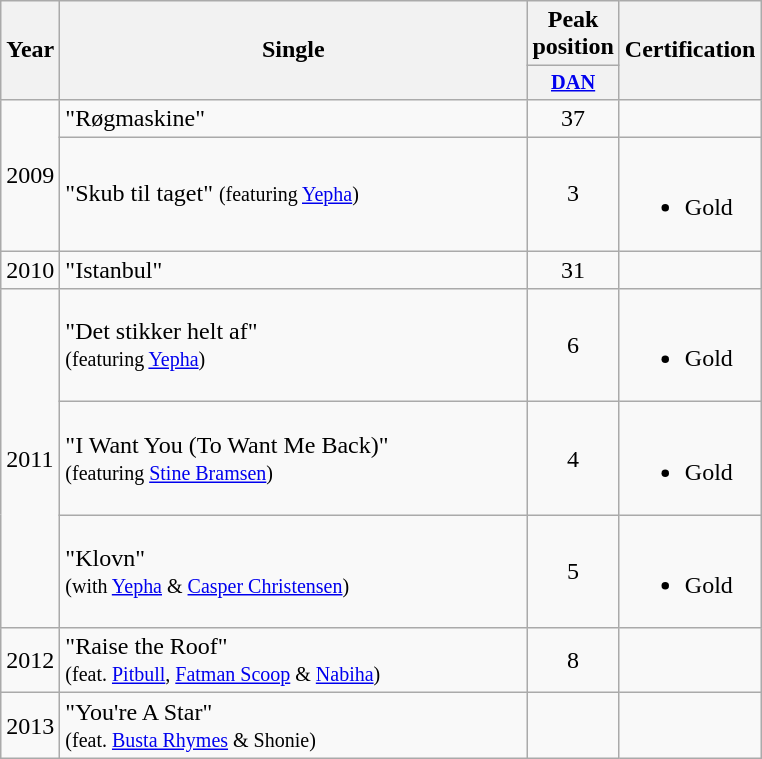<table class="wikitable plainrowheaders" style="text-align:left;" border="1">
<tr>
<th scope="col" rowspan="2">Year</th>
<th scope="col" rowspan="2" style="width:19em;">Single</th>
<th scope="col" colspan="1">Peak position</th>
<th scope="col" rowspan="2">Certification</th>
</tr>
<tr>
<th scope="col" style="width:3em;font-size:85%;"><a href='#'>DAN</a><br></th>
</tr>
<tr>
<td rowspan="2">2009</td>
<td>"Røgmaskine"</td>
<td style="text-align:center;">37</td>
<td></td>
</tr>
<tr>
<td>"Skub til taget" <small>(featuring <a href='#'>Yepha</a>)</small></td>
<td style="text-align:center;">3</td>
<td><br><ul><li>Gold</li></ul></td>
</tr>
<tr>
<td>2010</td>
<td>"Istanbul"</td>
<td style="text-align:center;">31</td>
<td></td>
</tr>
<tr>
<td rowspan="3">2011</td>
<td>"Det stikker helt af" <br><small>(featuring  <a href='#'>Yepha</a>)</small></td>
<td style="text-align:center;">6</td>
<td><br><ul><li>Gold</li></ul></td>
</tr>
<tr>
<td>"I Want You (To Want Me Back)"<br><small>(featuring <a href='#'>Stine Bramsen</a>)</small></td>
<td style="text-align:center;">4</td>
<td><br><ul><li>Gold</li></ul></td>
</tr>
<tr>
<td>"Klovn"<br><small>(with  <a href='#'>Yepha</a> & <a href='#'>Casper Christensen</a>)</small></td>
<td style="text-align:center;">5</td>
<td><br><ul><li>Gold</li></ul></td>
</tr>
<tr>
<td>2012</td>
<td>"Raise the Roof"<br><small>(feat. <a href='#'>Pitbull</a>, <a href='#'>Fatman Scoop</a> & <a href='#'>Nabiha</a>)</small></td>
<td style="text-align:center;">8</td>
<td></td>
</tr>
<tr>
<td>2013</td>
<td>"You're A Star"<br><small>(feat. <a href='#'>Busta Rhymes</a> & Shonie)</small></td>
<td style="text-align:center;"></td>
<td style="text-align:center;"></td>
</tr>
</table>
